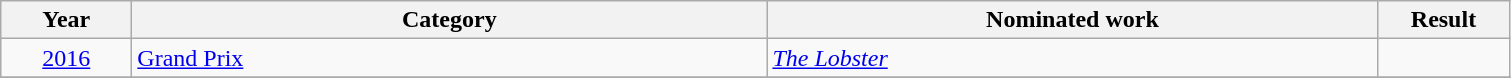<table class=wikitable>
<tr>
<th scope="col" style="width:5em;">Year</th>
<th scope="col" style="width:26em;">Category</th>
<th scope="col" style="width:25em;">Nominated work</th>
<th scope="col" style="width:5em;">Result</th>
</tr>
<tr>
<td style="text-align:center;"><a href='#'>2016</a></td>
<td><a href='#'>Grand Prix</a></td>
<td><em><a href='#'>The Lobster</a></em></td>
<td></td>
</tr>
<tr>
</tr>
</table>
